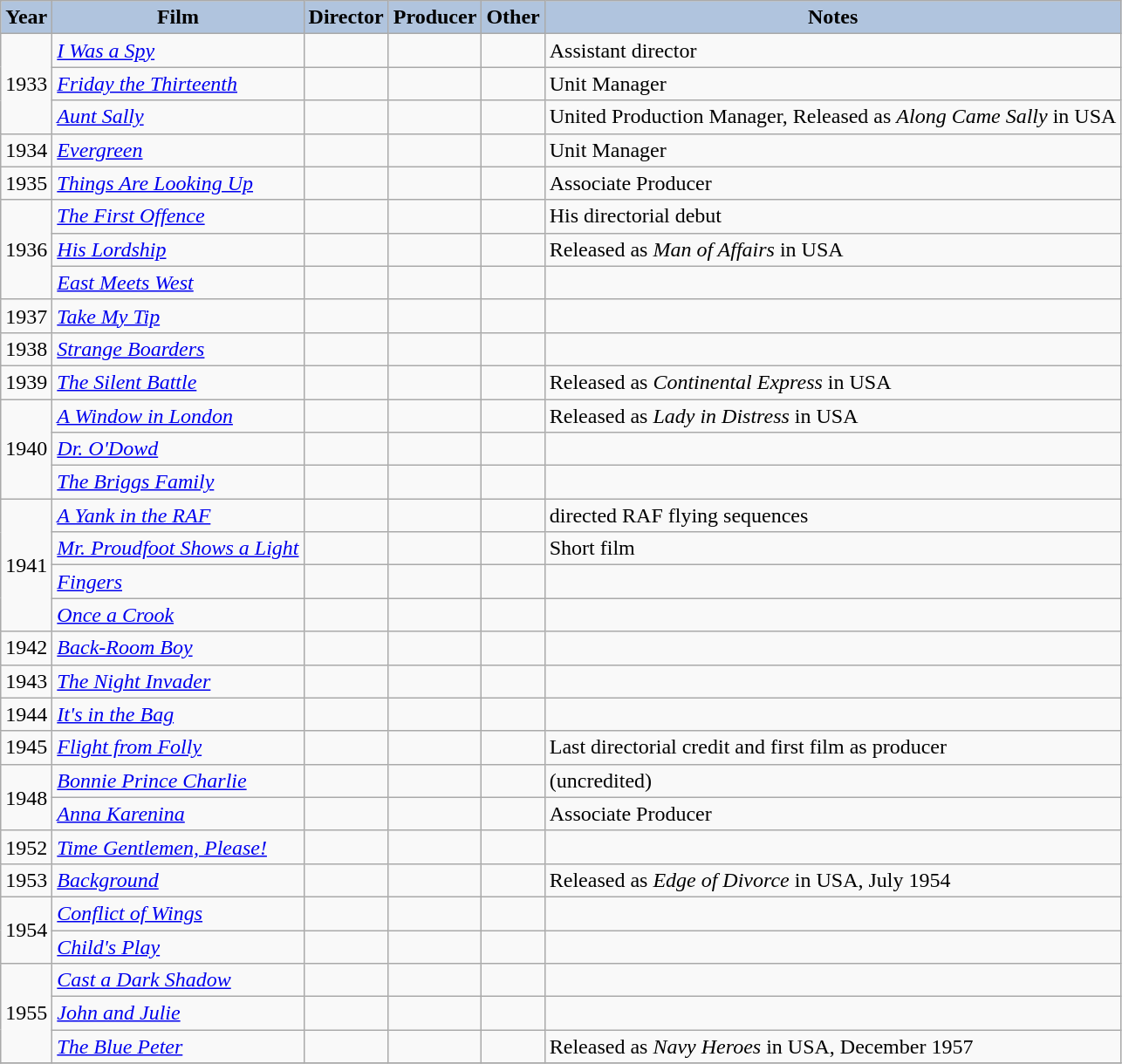<table class="wikitable sortable">
<tr>
<th style="background:#B0C4DE;">Year</th>
<th style="background:#B0C4DE;">Film</th>
<th style="background:#B0C4DE;">Director</th>
<th style="background:#B0C4DE;">Producer</th>
<th style="background:#B0C4DE;">Other</th>
<th style="background:#B0C4DE;">Notes</th>
</tr>
<tr>
<td rowspan="3">1933</td>
<td><em><a href='#'>I Was a Spy</a></em></td>
<td></td>
<td></td>
<td></td>
<td>Assistant director</td>
</tr>
<tr>
<td><em><a href='#'>Friday the Thirteenth</a></em></td>
<td></td>
<td></td>
<td></td>
<td>Unit Manager</td>
</tr>
<tr>
<td><em><a href='#'>Aunt Sally</a></em></td>
<td></td>
<td></td>
<td></td>
<td>United Production Manager, Released as <em>Along Came Sally</em> in USA</td>
</tr>
<tr>
<td>1934</td>
<td><em><a href='#'>Evergreen</a></em></td>
<td></td>
<td></td>
<td></td>
<td>Unit Manager</td>
</tr>
<tr>
<td>1935</td>
<td><em><a href='#'>Things Are Looking Up</a></em></td>
<td></td>
<td></td>
<td></td>
<td>Associate Producer</td>
</tr>
<tr>
<td rowspan="3">1936</td>
<td><em><a href='#'>The First Offence</a></em></td>
<td></td>
<td></td>
<td></td>
<td>His directorial debut</td>
</tr>
<tr>
<td><em><a href='#'>His Lordship</a></em></td>
<td></td>
<td></td>
<td></td>
<td>Released as <em>Man of Affairs</em> in USA</td>
</tr>
<tr>
<td><em><a href='#'>East Meets West</a></em></td>
<td></td>
<td></td>
<td></td>
<td></td>
</tr>
<tr>
<td>1937</td>
<td><em><a href='#'>Take My Tip</a></em></td>
<td></td>
<td></td>
<td></td>
<td></td>
</tr>
<tr>
<td>1938</td>
<td><em><a href='#'>Strange Boarders</a></em></td>
<td></td>
<td></td>
<td></td>
<td></td>
</tr>
<tr>
<td>1939</td>
<td><em><a href='#'>The Silent Battle</a></em></td>
<td></td>
<td></td>
<td></td>
<td>Released as <em>Continental Express</em> in USA</td>
</tr>
<tr>
<td rowspan="3">1940</td>
<td><em><a href='#'>A Window in London</a></em></td>
<td></td>
<td></td>
<td></td>
<td>Released as <em>Lady in Distress</em> in USA</td>
</tr>
<tr>
<td><em><a href='#'>Dr. O'Dowd</a></em></td>
<td></td>
<td></td>
<td></td>
<td></td>
</tr>
<tr>
<td><em><a href='#'>The Briggs Family</a></em></td>
<td></td>
<td></td>
<td></td>
<td></td>
</tr>
<tr>
<td rowspan="4">1941</td>
<td><em><a href='#'>A Yank in the RAF</a></em></td>
<td></td>
<td></td>
<td></td>
<td>directed RAF flying sequences</td>
</tr>
<tr>
<td><em><a href='#'>Mr. Proudfoot Shows a Light</a></em></td>
<td></td>
<td></td>
<td></td>
<td>Short film</td>
</tr>
<tr>
<td><em><a href='#'>Fingers</a></em></td>
<td></td>
<td></td>
<td></td>
<td></td>
</tr>
<tr>
<td><em><a href='#'>Once a Crook</a></em></td>
<td></td>
<td></td>
<td></td>
<td></td>
</tr>
<tr>
<td>1942</td>
<td><em><a href='#'>Back-Room Boy</a></em></td>
<td></td>
<td></td>
<td></td>
<td></td>
</tr>
<tr>
<td>1943</td>
<td><em><a href='#'>The Night Invader</a></em></td>
<td></td>
<td></td>
<td></td>
<td></td>
</tr>
<tr>
<td>1944</td>
<td><em><a href='#'>It's in the Bag</a></em></td>
<td></td>
<td></td>
<td></td>
<td></td>
</tr>
<tr>
<td>1945</td>
<td><em><a href='#'>Flight from Folly</a></em></td>
<td></td>
<td></td>
<td></td>
<td>Last directorial credit and first film as producer</td>
</tr>
<tr>
<td rowspan="2">1948</td>
<td><em><a href='#'>Bonnie Prince Charlie</a></em></td>
<td></td>
<td></td>
<td></td>
<td>(uncredited)</td>
</tr>
<tr>
<td><em><a href='#'>Anna Karenina</a></em></td>
<td></td>
<td></td>
<td></td>
<td>Associate Producer</td>
</tr>
<tr>
<td>1952</td>
<td><em><a href='#'>Time Gentlemen, Please!</a></em></td>
<td></td>
<td></td>
<td></td>
<td></td>
</tr>
<tr>
<td>1953</td>
<td><em><a href='#'>Background</a></em></td>
<td></td>
<td></td>
<td></td>
<td>Released as <em>Edge of Divorce</em> in USA, July 1954</td>
</tr>
<tr>
<td rowspan="2">1954</td>
<td><em><a href='#'>Conflict of Wings</a></em></td>
<td></td>
<td></td>
<td></td>
<td></td>
</tr>
<tr>
<td><em><a href='#'>Child's Play</a></em></td>
<td></td>
<td></td>
<td></td>
<td></td>
</tr>
<tr>
<td rowspan="3">1955</td>
<td><em><a href='#'>Cast a Dark Shadow</a></em></td>
<td></td>
<td></td>
<td></td>
<td></td>
</tr>
<tr>
<td><em><a href='#'>John and Julie</a></em></td>
<td></td>
<td></td>
<td></td>
<td></td>
</tr>
<tr>
<td><em><a href='#'>The Blue Peter</a></em></td>
<td></td>
<td></td>
<td></td>
<td>Released as <em>Navy Heroes</em> in USA, December 1957</td>
</tr>
<tr>
</tr>
</table>
